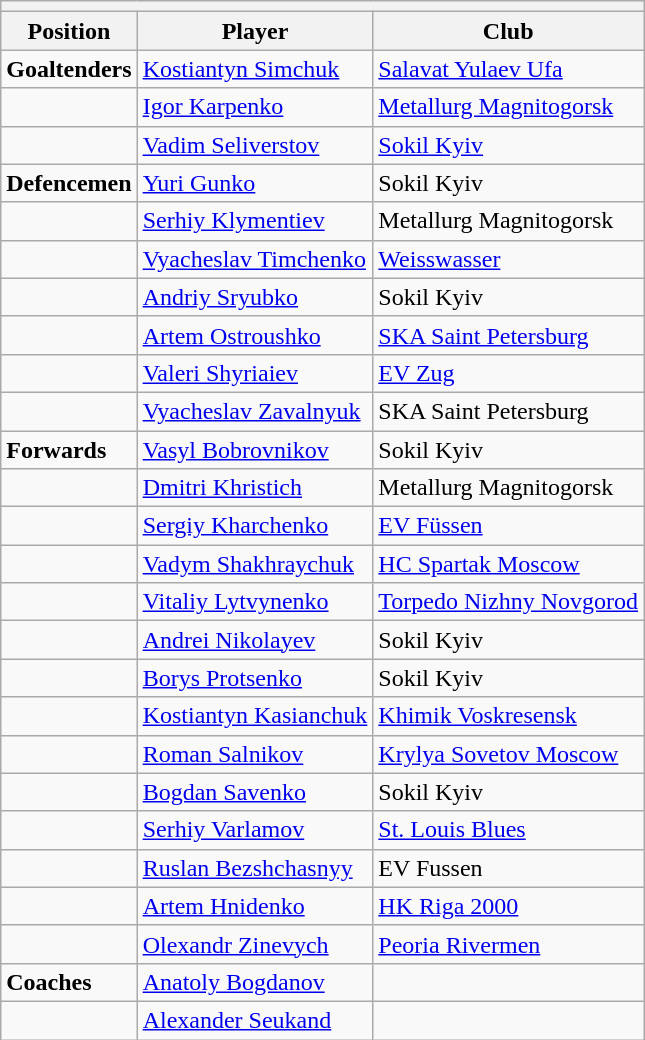<table class=wikitable>
<tr>
<th colspan="7"></th>
</tr>
<tr>
<th>Position</th>
<th>Player</th>
<th>Club</th>
</tr>
<tr>
<td><strong>Goaltenders</strong></td>
<td><a href='#'>Kostiantyn Simchuk</a></td>
<td><a href='#'>Salavat Yulaev Ufa</a></td>
</tr>
<tr>
<td></td>
<td><a href='#'>Igor Karpenko</a></td>
<td><a href='#'>Metallurg Magnitogorsk</a></td>
</tr>
<tr>
<td></td>
<td><a href='#'>Vadim Seliverstov</a></td>
<td><a href='#'>Sokil Kyiv</a></td>
</tr>
<tr>
<td><strong>Defencemen</strong></td>
<td><a href='#'>Yuri Gunko</a></td>
<td>Sokil Kyiv</td>
</tr>
<tr>
<td></td>
<td><a href='#'>Serhiy Klymentiev</a></td>
<td>Metallurg Magnitogorsk</td>
</tr>
<tr>
<td></td>
<td><a href='#'>Vyacheslav Timchenko</a></td>
<td><a href='#'>Weisswasser</a></td>
</tr>
<tr>
<td></td>
<td><a href='#'>Andriy Sryubko</a></td>
<td>Sokil Kyiv</td>
</tr>
<tr>
<td></td>
<td><a href='#'>Artem Ostroushko</a></td>
<td><a href='#'>SKA Saint Petersburg</a></td>
</tr>
<tr>
<td></td>
<td><a href='#'>Valeri Shyriaiev</a></td>
<td><a href='#'>EV Zug</a></td>
</tr>
<tr>
<td></td>
<td><a href='#'>Vyacheslav Zavalnyuk</a></td>
<td>SKA Saint Petersburg</td>
</tr>
<tr>
<td><strong>Forwards</strong></td>
<td><a href='#'>Vasyl Bobrovnikov</a></td>
<td>Sokil Kyiv</td>
</tr>
<tr>
<td></td>
<td><a href='#'>Dmitri Khristich</a></td>
<td>Metallurg Magnitogorsk</td>
</tr>
<tr>
<td></td>
<td><a href='#'>Sergiy Kharchenko</a></td>
<td><a href='#'>EV Füssen</a></td>
</tr>
<tr>
<td></td>
<td><a href='#'>Vadym Shakhraychuk</a></td>
<td><a href='#'>HC Spartak Moscow</a></td>
</tr>
<tr>
<td></td>
<td><a href='#'>Vitaliy Lytvynenko</a></td>
<td><a href='#'>Torpedo Nizhny Novgorod</a></td>
</tr>
<tr>
<td></td>
<td><a href='#'>Andrei Nikolayev</a></td>
<td>Sokil Kyiv</td>
</tr>
<tr>
<td></td>
<td><a href='#'>Borys Protsenko</a></td>
<td>Sokil Kyiv</td>
</tr>
<tr>
<td></td>
<td><a href='#'>Kostiantyn Kasianchuk</a></td>
<td><a href='#'>Khimik Voskresensk</a></td>
</tr>
<tr>
<td></td>
<td><a href='#'>Roman Salnikov</a></td>
<td><a href='#'>Krylya Sovetov Moscow</a></td>
</tr>
<tr>
<td></td>
<td><a href='#'>Bogdan Savenko</a></td>
<td>Sokil Kyiv</td>
</tr>
<tr>
<td></td>
<td><a href='#'>Serhiy Varlamov</a></td>
<td><a href='#'>St. Louis Blues</a></td>
</tr>
<tr>
<td></td>
<td><a href='#'>Ruslan Bezshchasnyy</a></td>
<td>EV Fussen</td>
</tr>
<tr>
<td></td>
<td><a href='#'>Artem Hnidenko</a></td>
<td><a href='#'>HK Riga 2000</a></td>
</tr>
<tr>
<td></td>
<td><a href='#'>Olexandr Zinevych</a></td>
<td><a href='#'>Peoria Rivermen</a></td>
</tr>
<tr>
<td><strong>Coaches</strong></td>
<td><a href='#'>Anatoly Bogdanov</a></td>
<td></td>
</tr>
<tr>
<td></td>
<td><a href='#'>Alexander Seukand</a></td>
<td></td>
</tr>
</table>
